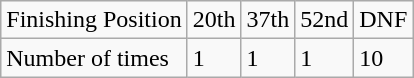<table class="wikitable">
<tr>
<td>Finishing Position</td>
<td>20th</td>
<td>37th</td>
<td>52nd</td>
<td>DNF</td>
</tr>
<tr>
<td>Number of times</td>
<td>1</td>
<td>1</td>
<td>1</td>
<td>10</td>
</tr>
</table>
